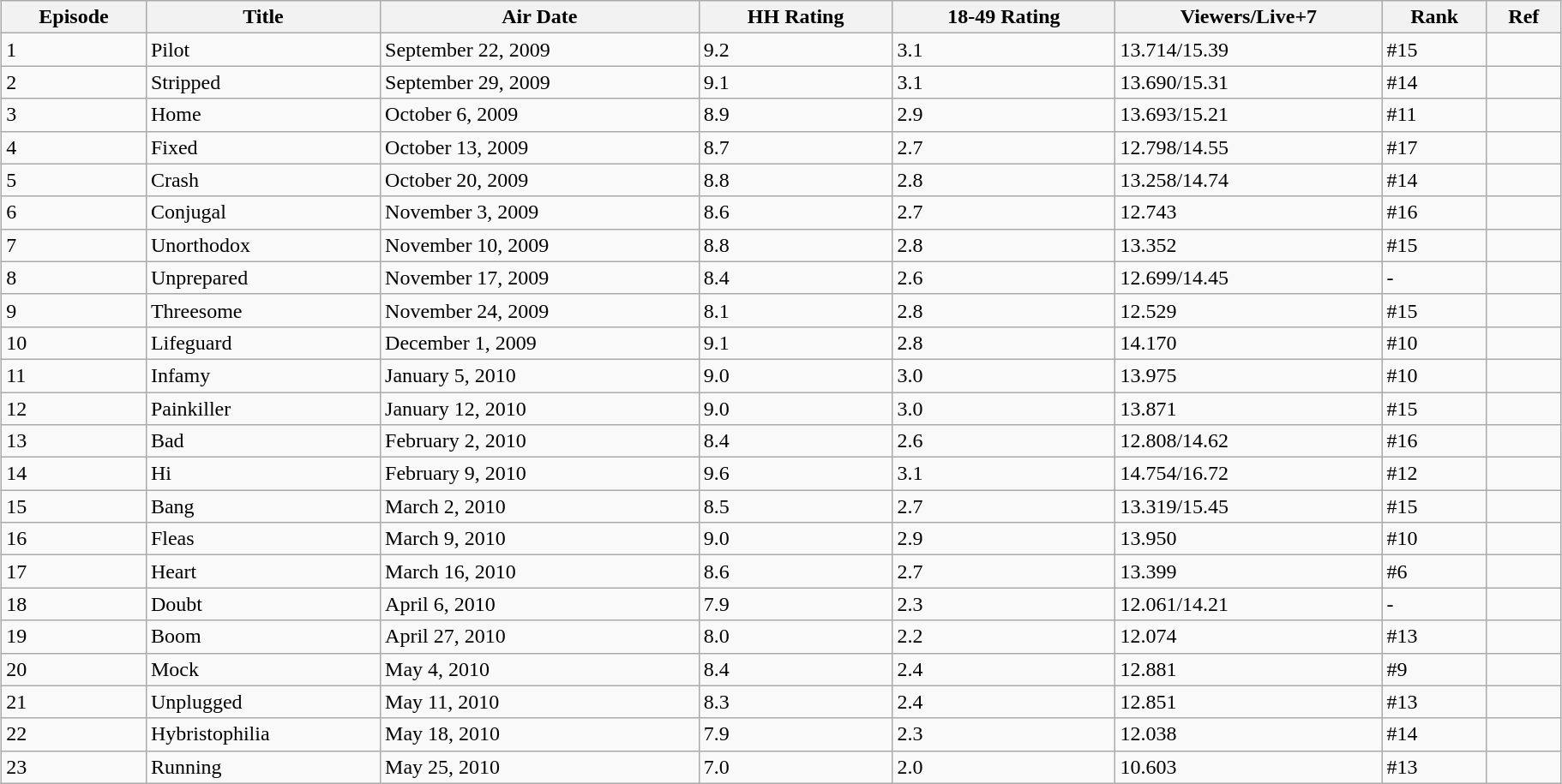<table class="wikitable" style="width: 96%; margin-left: auto; margin-right: auto;">
<tr>
<th>Episode</th>
<th>Title</th>
<th>Air Date</th>
<th>HH Rating</th>
<th>18-49 Rating</th>
<th>Viewers/Live+7</th>
<th>Rank</th>
<th>Ref</th>
</tr>
<tr>
<td>1</td>
<td>Pilot</td>
<td>September 22, 2009</td>
<td>9.2</td>
<td>3.1</td>
<td>13.714/15.39</td>
<td>#15</td>
<td></td>
</tr>
<tr>
<td>2</td>
<td>Stripped</td>
<td>September 29, 2009</td>
<td>9.1</td>
<td>3.1</td>
<td>13.690/15.31</td>
<td>#14</td>
<td></td>
</tr>
<tr>
<td>3</td>
<td>Home</td>
<td>October 6, 2009</td>
<td>8.9</td>
<td>2.9</td>
<td>13.693/15.21</td>
<td>#11</td>
<td></td>
</tr>
<tr>
<td>4</td>
<td>Fixed</td>
<td>October 13, 2009</td>
<td>8.7</td>
<td>2.7</td>
<td>12.798/14.55</td>
<td>#17</td>
<td></td>
</tr>
<tr>
<td>5</td>
<td>Crash</td>
<td>October 20, 2009</td>
<td>8.8</td>
<td>2.8</td>
<td>13.258/14.74</td>
<td>#14</td>
<td></td>
</tr>
<tr>
<td>6</td>
<td>Conjugal</td>
<td>November 3, 2009</td>
<td>8.6</td>
<td>2.7</td>
<td>12.743</td>
<td>#16</td>
<td></td>
</tr>
<tr>
<td>7</td>
<td>Unorthodox</td>
<td>November 10, 2009</td>
<td>8.8</td>
<td>2.8</td>
<td>13.352</td>
<td>#15</td>
<td></td>
</tr>
<tr>
<td>8</td>
<td>Unprepared</td>
<td>November 17, 2009</td>
<td>8.4</td>
<td>2.6</td>
<td>12.699/14.45</td>
<td>-</td>
<td><br></td>
</tr>
<tr>
<td>9</td>
<td>Threesome</td>
<td>November 24, 2009</td>
<td>8.1</td>
<td>2.8</td>
<td>12.529</td>
<td>#15</td>
<td></td>
</tr>
<tr>
<td>10</td>
<td>Lifeguard</td>
<td>December 1, 2009</td>
<td>9.1</td>
<td>2.8</td>
<td>14.170</td>
<td>#10</td>
<td></td>
</tr>
<tr>
<td>11</td>
<td>Infamy</td>
<td>January 5, 2010</td>
<td>9.0</td>
<td>3.0</td>
<td>13.975</td>
<td>#10</td>
<td></td>
</tr>
<tr>
<td>12</td>
<td>Painkiller</td>
<td>January 12, 2010</td>
<td>9.0</td>
<td>3.0</td>
<td>13.871</td>
<td>#15</td>
<td></td>
</tr>
<tr>
<td>13</td>
<td>Bad</td>
<td>February 2, 2010</td>
<td>8.4</td>
<td>2.6</td>
<td>12.808/14.62</td>
<td>#16</td>
<td></td>
</tr>
<tr>
<td>14</td>
<td>Hi</td>
<td>February 9, 2010</td>
<td>9.6</td>
<td>3.1</td>
<td>14.754/16.72</td>
<td>#12</td>
<td></td>
</tr>
<tr>
<td>15</td>
<td>Bang</td>
<td>March 2, 2010</td>
<td>8.5</td>
<td>2.7</td>
<td>13.319/15.45</td>
<td>#15</td>
<td></td>
</tr>
<tr>
<td>16</td>
<td>Fleas</td>
<td>March 9, 2010</td>
<td>9.0</td>
<td>2.9</td>
<td>13.950</td>
<td>#10</td>
<td></td>
</tr>
<tr>
<td>17</td>
<td>Heart</td>
<td>March 16, 2010</td>
<td>8.6</td>
<td>2.7</td>
<td>13.399</td>
<td>#6</td>
<td></td>
</tr>
<tr>
<td>18</td>
<td>Doubt</td>
<td>April 6, 2010</td>
<td>7.9</td>
<td>2.3</td>
<td>12.061/14.21</td>
<td>-</td>
<td></td>
</tr>
<tr>
<td>19</td>
<td>Boom</td>
<td>April 27, 2010</td>
<td>8.0</td>
<td>2.2</td>
<td>12.074</td>
<td>#13</td>
<td></td>
</tr>
<tr>
<td>20</td>
<td>Mock</td>
<td>May 4, 2010</td>
<td>8.4</td>
<td>2.4</td>
<td>12.881</td>
<td>#9</td>
<td></td>
</tr>
<tr>
<td>21</td>
<td>Unplugged</td>
<td>May 11, 2010</td>
<td>8.3</td>
<td>2.4</td>
<td>12.851</td>
<td>#13</td>
<td></td>
</tr>
<tr>
<td>22</td>
<td>Hybristophilia</td>
<td>May 18, 2010</td>
<td>7.9</td>
<td>2.3</td>
<td>12.038</td>
<td>#14</td>
<td></td>
</tr>
<tr>
<td>23</td>
<td>Running</td>
<td>May 25, 2010</td>
<td>7.0</td>
<td>2.0</td>
<td>10.603</td>
<td>#13</td>
<td></td>
</tr>
</table>
